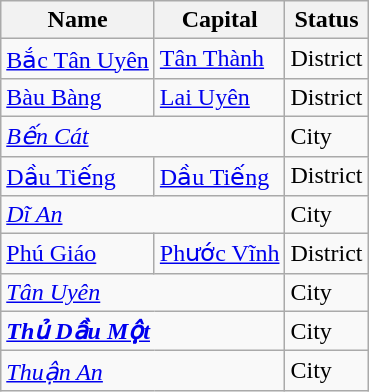<table class="wikitable sortable">
<tr>
<th>Name</th>
<th>Capital</th>
<th>Status</th>
</tr>
<tr>
<td><a href='#'>Bắc Tân Uyên</a></td>
<td><a href='#'>Tân Thành</a></td>
<td>District</td>
</tr>
<tr>
<td><a href='#'>Bàu Bàng</a></td>
<td><a href='#'>Lai Uyên</a></td>
<td>District</td>
</tr>
<tr>
<td colspan="2"><em><a href='#'>Bến Cát</a></em></td>
<td>City</td>
</tr>
<tr>
<td><a href='#'>Dầu Tiếng</a></td>
<td><a href='#'>Dầu Tiếng</a></td>
<td>District</td>
</tr>
<tr>
<td colspan="2"><em><a href='#'>Dĩ An</a></em></td>
<td>City</td>
</tr>
<tr>
<td><a href='#'>Phú Giáo</a></td>
<td><a href='#'>Phước Vĩnh</a></td>
<td>District</td>
</tr>
<tr>
<td colspan="2"><a href='#'><em>Tân Uyên</em></a></td>
<td>City</td>
</tr>
<tr>
<td colspan="2"><strong><em><a href='#'>Thủ Dầu Một</a></em></strong></td>
<td>City</td>
</tr>
<tr>
<td colspan="2"><em><a href='#'>Thuận An</a></em></td>
<td>City</td>
</tr>
</table>
